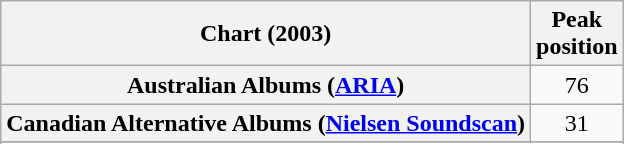<table class="wikitable sortable plainrowheaders">
<tr>
<th scope="col">Chart (2003)</th>
<th scope="col">Peak<br>position</th>
</tr>
<tr>
<th scope="row">Australian Albums (<a href='#'>ARIA</a>)</th>
<td align="center">76</td>
</tr>
<tr>
<th scope="row">Canadian Alternative Albums (<a href='#'>Nielsen Soundscan</a>)</th>
<td align="center">31</td>
</tr>
<tr>
</tr>
<tr>
</tr>
<tr>
</tr>
<tr>
</tr>
<tr>
</tr>
<tr>
</tr>
</table>
